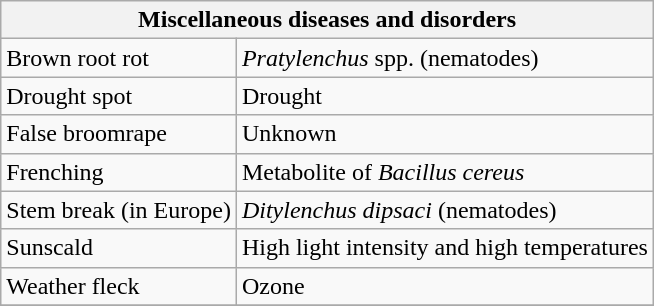<table class="wikitable" style="clear">
<tr>
<th colspan=2><strong>Miscellaneous diseases and disorders</strong><br></th>
</tr>
<tr>
<td>Brown root rot</td>
<td><em>Pratylenchus</em> spp. (nematodes)</td>
</tr>
<tr>
<td>Drought spot</td>
<td>Drought</td>
</tr>
<tr>
<td>False broomrape</td>
<td>Unknown</td>
</tr>
<tr>
<td>Frenching</td>
<td>Metabolite of <em>Bacillus cereus</em></td>
</tr>
<tr>
<td>Stem break (in Europe)</td>
<td><em>Ditylenchus dipsaci</em> (nematodes)</td>
</tr>
<tr>
<td>Sunscald</td>
<td>High light intensity and high temperatures</td>
</tr>
<tr>
<td>Weather fleck</td>
<td>Ozone</td>
</tr>
<tr>
</tr>
</table>
